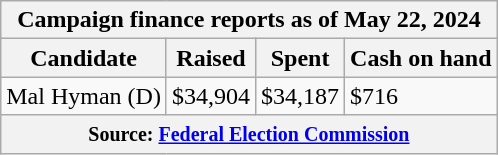<table class="wikitable sortable">
<tr>
<th colspan=4>Campaign finance reports as of May 22, 2024</th>
</tr>
<tr style="text-align:center;">
<th>Candidate</th>
<th>Raised</th>
<th>Spent</th>
<th>Cash on hand</th>
</tr>
<tr>
<td>Mal Hyman (D)</td>
<td>$34,904</td>
<td>$34,187</td>
<td>$716</td>
</tr>
<tr>
<th colspan="4"><small>Source: <a href='#'>Federal Election Commission</a></small></th>
</tr>
</table>
